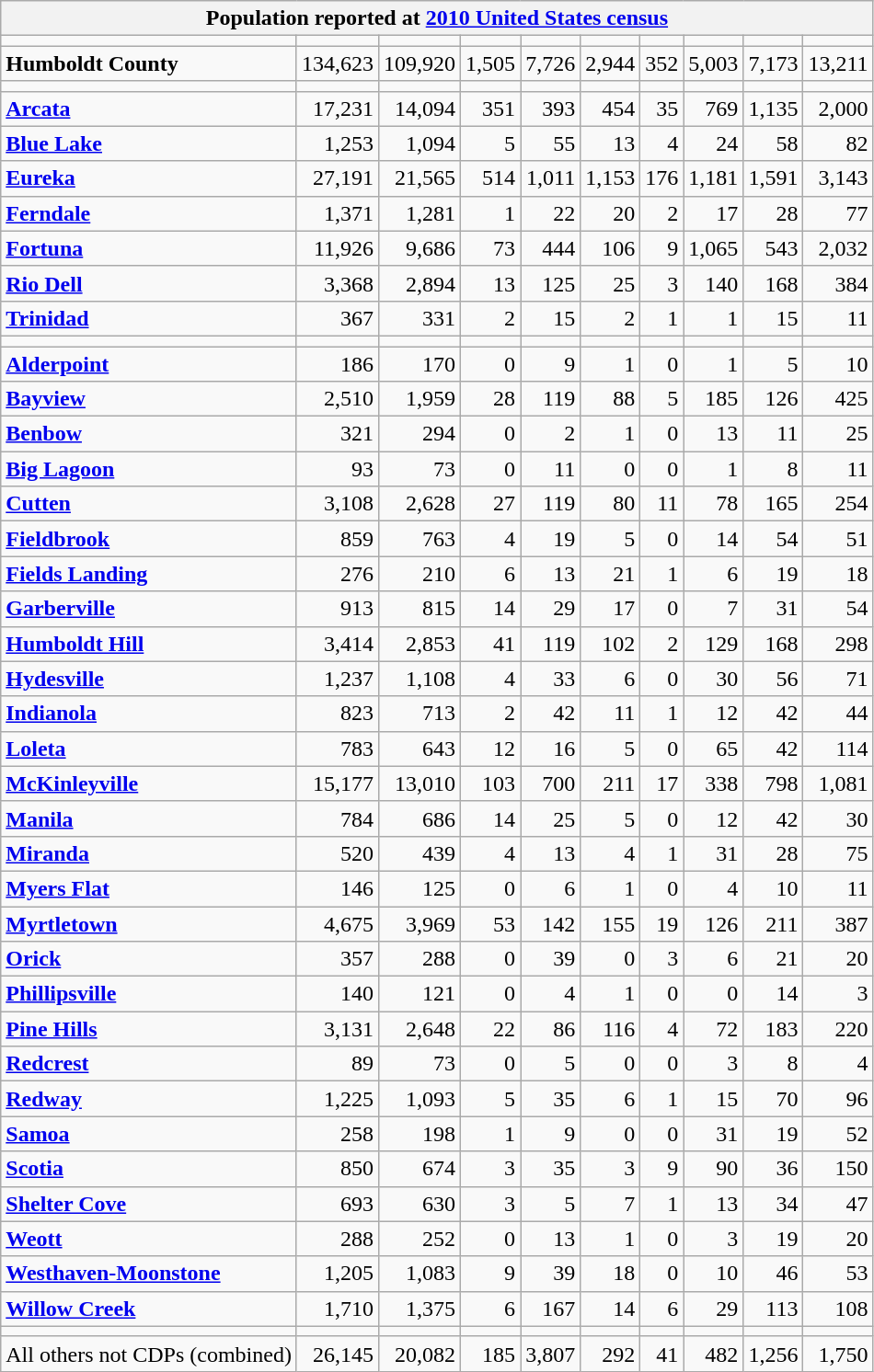<table class="wikitable collapsible collapsed">
<tr>
<th colspan="10">Population reported at <a href='#'>2010 United States census</a></th>
</tr>
<tr>
<td></td>
<td></td>
<td></td>
<td></td>
<td></td>
<td></td>
<td></td>
<td></td>
<td></td>
<td></td>
</tr>
<tr>
<td><strong> Humboldt County</strong></td>
<td align="right">134,623</td>
<td align="right">109,920</td>
<td align="right">1,505</td>
<td align="right">7,726</td>
<td align="right">2,944</td>
<td align="right">352</td>
<td align="right">5,003</td>
<td align="right">7,173</td>
<td align="right">13,211</td>
</tr>
<tr>
<td></td>
<td></td>
<td></td>
<td></td>
<td></td>
<td></td>
<td></td>
<td></td>
<td></td>
<td></td>
</tr>
<tr>
<td><strong><a href='#'>Arcata</a></strong></td>
<td align="right">17,231</td>
<td align="right">14,094</td>
<td align="right">351</td>
<td align="right">393</td>
<td align="right">454</td>
<td align="right">35</td>
<td align="right">769</td>
<td align="right">1,135</td>
<td align="right">2,000</td>
</tr>
<tr>
<td><strong><a href='#'>Blue Lake</a></strong></td>
<td align="right">1,253</td>
<td align="right">1,094</td>
<td align="right">5</td>
<td align="right">55</td>
<td align="right">13</td>
<td align="right">4</td>
<td align="right">24</td>
<td align="right">58</td>
<td align="right">82</td>
</tr>
<tr>
<td><strong><a href='#'>Eureka</a></strong></td>
<td align="right">27,191</td>
<td align="right">21,565</td>
<td align="right">514</td>
<td align="right">1,011</td>
<td align="right">1,153</td>
<td align="right">176</td>
<td align="right">1,181</td>
<td align="right">1,591</td>
<td align="right">3,143</td>
</tr>
<tr>
<td><strong><a href='#'>Ferndale</a></strong></td>
<td align="right">1,371</td>
<td align="right">1,281</td>
<td align="right">1</td>
<td align="right">22</td>
<td align="right">20</td>
<td align="right">2</td>
<td align="right">17</td>
<td align="right">28</td>
<td align="right">77</td>
</tr>
<tr>
<td><strong><a href='#'>Fortuna</a></strong></td>
<td align="right">11,926</td>
<td align="right">9,686</td>
<td align="right">73</td>
<td align="right">444</td>
<td align="right">106</td>
<td align="right">9</td>
<td align="right">1,065</td>
<td align="right">543</td>
<td align="right">2,032</td>
</tr>
<tr>
<td><strong><a href='#'>Rio Dell</a></strong></td>
<td align="right">3,368</td>
<td align="right">2,894</td>
<td align="right">13</td>
<td align="right">125</td>
<td align="right">25</td>
<td align="right">3</td>
<td align="right">140</td>
<td align="right">168</td>
<td align="right">384</td>
</tr>
<tr>
<td><strong><a href='#'>Trinidad</a></strong></td>
<td align="right">367</td>
<td align="right">331</td>
<td align="right">2</td>
<td align="right">15</td>
<td align="right">2</td>
<td align="right">1</td>
<td align="right">1</td>
<td align="right">15</td>
<td align="right">11</td>
</tr>
<tr>
<td></td>
<td></td>
<td></td>
<td></td>
<td></td>
<td></td>
<td></td>
<td></td>
<td></td>
<td></td>
</tr>
<tr>
<td><strong><a href='#'>Alderpoint</a></strong></td>
<td align="right">186</td>
<td align="right">170</td>
<td align="right">0</td>
<td align="right">9</td>
<td align="right">1</td>
<td align="right">0</td>
<td align="right">1</td>
<td align="right">5</td>
<td align="right">10</td>
</tr>
<tr>
<td><strong><a href='#'>Bayview</a></strong></td>
<td align="right">2,510</td>
<td align="right">1,959</td>
<td align="right">28</td>
<td align="right">119</td>
<td align="right">88</td>
<td align="right">5</td>
<td align="right">185</td>
<td align="right">126</td>
<td align="right">425</td>
</tr>
<tr>
<td><strong><a href='#'>Benbow</a></strong></td>
<td align="right">321</td>
<td align="right">294</td>
<td align="right">0</td>
<td align="right">2</td>
<td align="right">1</td>
<td align="right">0</td>
<td align="right">13</td>
<td align="right">11</td>
<td align="right">25</td>
</tr>
<tr>
<td><strong><a href='#'>Big Lagoon</a></strong></td>
<td align="right">93</td>
<td align="right">73</td>
<td align="right">0</td>
<td align="right">11</td>
<td align="right">0</td>
<td align="right">0</td>
<td align="right">1</td>
<td align="right">8</td>
<td align="right">11</td>
</tr>
<tr>
<td><strong><a href='#'>Cutten</a></strong></td>
<td align="right">3,108</td>
<td align="right">2,628</td>
<td align="right">27</td>
<td align="right">119</td>
<td align="right">80</td>
<td align="right">11</td>
<td align="right">78</td>
<td align="right">165</td>
<td align="right">254</td>
</tr>
<tr>
<td><strong><a href='#'>Fieldbrook</a></strong></td>
<td align="right">859</td>
<td align="right">763</td>
<td align="right">4</td>
<td align="right">19</td>
<td align="right">5</td>
<td align="right">0</td>
<td align="right">14</td>
<td align="right">54</td>
<td align="right">51</td>
</tr>
<tr>
<td><strong><a href='#'>Fields Landing</a></strong></td>
<td align="right">276</td>
<td align="right">210</td>
<td align="right">6</td>
<td align="right">13</td>
<td align="right">21</td>
<td align="right">1</td>
<td align="right">6</td>
<td align="right">19</td>
<td align="right">18</td>
</tr>
<tr>
<td><strong><a href='#'>Garberville</a></strong></td>
<td align="right">913</td>
<td align="right">815</td>
<td align="right">14</td>
<td align="right">29</td>
<td align="right">17</td>
<td align="right">0</td>
<td align="right">7</td>
<td align="right">31</td>
<td align="right">54</td>
</tr>
<tr>
<td><strong><a href='#'>Humboldt Hill</a></strong></td>
<td align="right">3,414</td>
<td align="right">2,853</td>
<td align="right">41</td>
<td align="right">119</td>
<td align="right">102</td>
<td align="right">2</td>
<td align="right">129</td>
<td align="right">168</td>
<td align="right">298</td>
</tr>
<tr>
<td><strong><a href='#'>Hydesville</a></strong></td>
<td align="right">1,237</td>
<td align="right">1,108</td>
<td align="right">4</td>
<td align="right">33</td>
<td align="right">6</td>
<td align="right">0</td>
<td align="right">30</td>
<td align="right">56</td>
<td align="right">71</td>
</tr>
<tr>
<td><strong><a href='#'>Indianola</a></strong></td>
<td align="right">823</td>
<td align="right">713</td>
<td align="right">2</td>
<td align="right">42</td>
<td align="right">11</td>
<td align="right">1</td>
<td align="right">12</td>
<td align="right">42</td>
<td align="right">44</td>
</tr>
<tr>
<td><strong><a href='#'>Loleta</a></strong></td>
<td align="right">783</td>
<td align="right">643</td>
<td align="right">12</td>
<td align="right">16</td>
<td align="right">5</td>
<td align="right">0</td>
<td align="right">65</td>
<td align="right">42</td>
<td align="right">114</td>
</tr>
<tr>
<td><strong><a href='#'>McKinleyville</a></strong></td>
<td align="right">15,177</td>
<td align="right">13,010</td>
<td align="right">103</td>
<td align="right">700</td>
<td align="right">211</td>
<td align="right">17</td>
<td align="right">338</td>
<td align="right">798</td>
<td align="right">1,081</td>
</tr>
<tr>
<td><strong><a href='#'>Manila</a></strong></td>
<td align="right">784</td>
<td align="right">686</td>
<td align="right">14</td>
<td align="right">25</td>
<td align="right">5</td>
<td align="right">0</td>
<td align="right">12</td>
<td align="right">42</td>
<td align="right">30</td>
</tr>
<tr>
<td><strong><a href='#'>Miranda</a></strong></td>
<td align="right">520</td>
<td align="right">439</td>
<td align="right">4</td>
<td align="right">13</td>
<td align="right">4</td>
<td align="right">1</td>
<td align="right">31</td>
<td align="right">28</td>
<td align="right">75</td>
</tr>
<tr>
<td><strong><a href='#'>Myers Flat</a></strong></td>
<td align="right">146</td>
<td align="right">125</td>
<td align="right">0</td>
<td align="right">6</td>
<td align="right">1</td>
<td align="right">0</td>
<td align="right">4</td>
<td align="right">10</td>
<td align="right">11</td>
</tr>
<tr>
<td><strong><a href='#'>Myrtletown</a></strong></td>
<td align="right">4,675</td>
<td align="right">3,969</td>
<td align="right">53</td>
<td align="right">142</td>
<td align="right">155</td>
<td align="right">19</td>
<td align="right">126</td>
<td align="right">211</td>
<td align="right">387</td>
</tr>
<tr>
<td><strong><a href='#'>Orick</a></strong></td>
<td align="right">357</td>
<td align="right">288</td>
<td align="right">0</td>
<td align="right">39</td>
<td align="right">0</td>
<td align="right">3</td>
<td align="right">6</td>
<td align="right">21</td>
<td align="right">20</td>
</tr>
<tr>
<td><strong><a href='#'>Phillipsville</a></strong></td>
<td align="right">140</td>
<td align="right">121</td>
<td align="right">0</td>
<td align="right">4</td>
<td align="right">1</td>
<td align="right">0</td>
<td align="right">0</td>
<td align="right">14</td>
<td align="right">3</td>
</tr>
<tr>
<td><strong><a href='#'>Pine Hills</a></strong></td>
<td align="right">3,131</td>
<td align="right">2,648</td>
<td align="right">22</td>
<td align="right">86</td>
<td align="right">116</td>
<td align="right">4</td>
<td align="right">72</td>
<td align="right">183</td>
<td align="right">220</td>
</tr>
<tr>
<td><strong><a href='#'>Redcrest</a></strong></td>
<td align="right">89</td>
<td align="right">73</td>
<td align="right">0</td>
<td align="right">5</td>
<td align="right">0</td>
<td align="right">0</td>
<td align="right">3</td>
<td align="right">8</td>
<td align="right">4</td>
</tr>
<tr>
<td><strong><a href='#'>Redway</a></strong></td>
<td align="right">1,225</td>
<td align="right">1,093</td>
<td align="right">5</td>
<td align="right">35</td>
<td align="right">6</td>
<td align="right">1</td>
<td align="right">15</td>
<td align="right">70</td>
<td align="right">96</td>
</tr>
<tr>
<td><strong><a href='#'>Samoa</a></strong></td>
<td align="right">258</td>
<td align="right">198</td>
<td align="right">1</td>
<td align="right">9</td>
<td align="right">0</td>
<td align="right">0</td>
<td align="right">31</td>
<td align="right">19</td>
<td align="right">52</td>
</tr>
<tr>
<td><strong><a href='#'>Scotia</a></strong></td>
<td align="right">850</td>
<td align="right">674</td>
<td align="right">3</td>
<td align="right">35</td>
<td align="right">3</td>
<td align="right">9</td>
<td align="right">90</td>
<td align="right">36</td>
<td align="right">150</td>
</tr>
<tr>
<td><strong><a href='#'>Shelter Cove</a></strong></td>
<td align="right">693</td>
<td align="right">630</td>
<td align="right">3</td>
<td align="right">5</td>
<td align="right">7</td>
<td align="right">1</td>
<td align="right">13</td>
<td align="right">34</td>
<td align="right">47</td>
</tr>
<tr>
<td><strong><a href='#'>Weott</a></strong></td>
<td align="right">288</td>
<td align="right">252</td>
<td align="right">0</td>
<td align="right">13</td>
<td align="right">1</td>
<td align="right">0</td>
<td align="right">3</td>
<td align="right">19</td>
<td align="right">20</td>
</tr>
<tr>
<td><strong><a href='#'>Westhaven-Moonstone</a></strong></td>
<td align="right">1,205</td>
<td align="right">1,083</td>
<td align="right">9</td>
<td align="right">39</td>
<td align="right">18</td>
<td align="right">0</td>
<td align="right">10</td>
<td align="right">46</td>
<td align="right">53</td>
</tr>
<tr>
<td><strong><a href='#'>Willow Creek</a></strong></td>
<td align="right">1,710</td>
<td align="right">1,375</td>
<td align="right">6</td>
<td align="right">167</td>
<td align="right">14</td>
<td align="right">6</td>
<td align="right">29</td>
<td align="right">113</td>
<td align="right">108</td>
</tr>
<tr>
<td></td>
<td></td>
<td></td>
<td></td>
<td></td>
<td></td>
<td></td>
<td></td>
<td></td>
<td></td>
</tr>
<tr>
<td>All others not CDPs (combined)</td>
<td align="right">26,145</td>
<td align="right">20,082</td>
<td align="right">185</td>
<td align="right">3,807</td>
<td align="right">292</td>
<td align="right">41</td>
<td align="right">482</td>
<td align="right">1,256</td>
<td align="right">1,750</td>
</tr>
</table>
